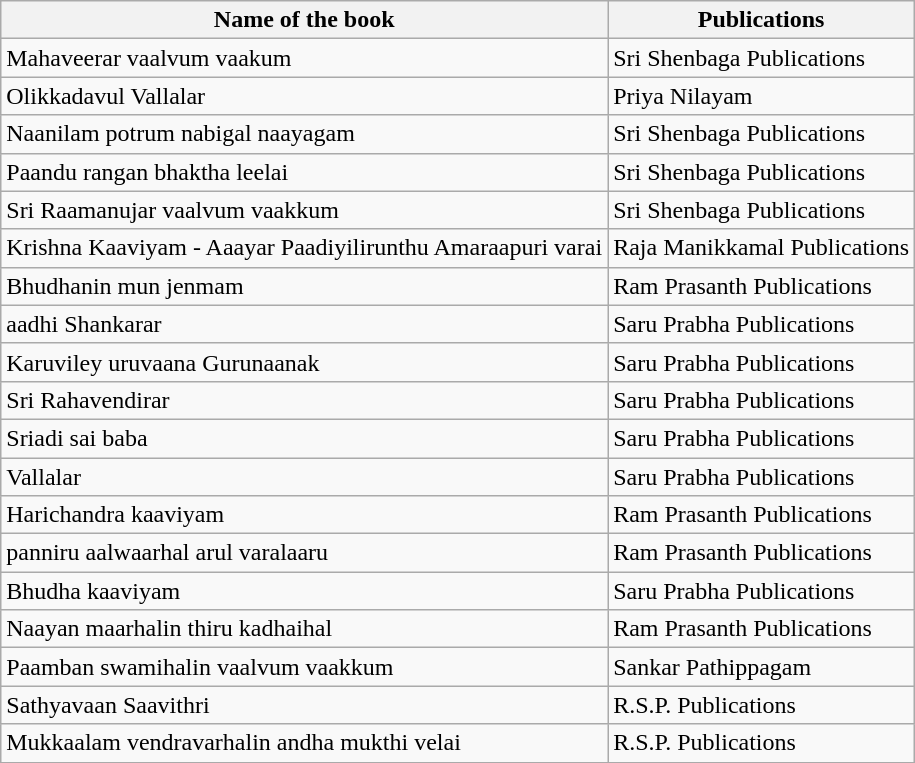<table class="wikitable sortable">
<tr>
<th>Name of the book</th>
<th>Publications</th>
</tr>
<tr>
<td>Mahaveerar vaalvum vaakum</td>
<td>Sri Shenbaga Publications</td>
</tr>
<tr>
<td>Olikkadavul Vallalar</td>
<td>Priya Nilayam</td>
</tr>
<tr>
<td>Naanilam potrum nabigal naayagam</td>
<td>Sri Shenbaga Publications</td>
</tr>
<tr>
<td>Paandu rangan bhaktha leelai</td>
<td>Sri Shenbaga Publications</td>
</tr>
<tr>
<td>Sri Raamanujar vaalvum vaakkum</td>
<td>Sri Shenbaga Publications</td>
</tr>
<tr>
<td>Krishna Kaaviyam - Aaayar Paadiyilirunthu Amaraapuri varai</td>
<td>Raja Manikkamal Publications</td>
</tr>
<tr>
<td>Bhudhanin mun jenmam</td>
<td>Ram Prasanth Publications</td>
</tr>
<tr>
<td>aadhi Shankarar</td>
<td>Saru Prabha Publications</td>
</tr>
<tr>
<td>Karuviley uruvaana Gurunaanak</td>
<td>Saru Prabha Publications</td>
</tr>
<tr>
<td>Sri Rahavendirar</td>
<td>Saru Prabha Publications</td>
</tr>
<tr>
<td>Sriadi sai baba</td>
<td>Saru Prabha Publications</td>
</tr>
<tr>
<td>Vallalar</td>
<td>Saru Prabha Publications</td>
</tr>
<tr>
<td>Harichandra kaaviyam</td>
<td>Ram Prasanth Publications</td>
</tr>
<tr>
<td>panniru aalwaarhal arul varalaaru</td>
<td>Ram Prasanth Publications</td>
</tr>
<tr>
<td>Bhudha kaaviyam</td>
<td>Saru Prabha Publications</td>
</tr>
<tr>
<td>Naayan maarhalin thiru kadhaihal</td>
<td>Ram Prasanth Publications</td>
</tr>
<tr>
<td>Paamban swamihalin vaalvum vaakkum</td>
<td>Sankar Pathippagam</td>
</tr>
<tr>
<td>Sathyavaan Saavithri</td>
<td>R.S.P. Publications</td>
</tr>
<tr>
<td>Mukkaalam vendravarhalin andha mukthi velai</td>
<td>R.S.P. Publications</td>
</tr>
</table>
